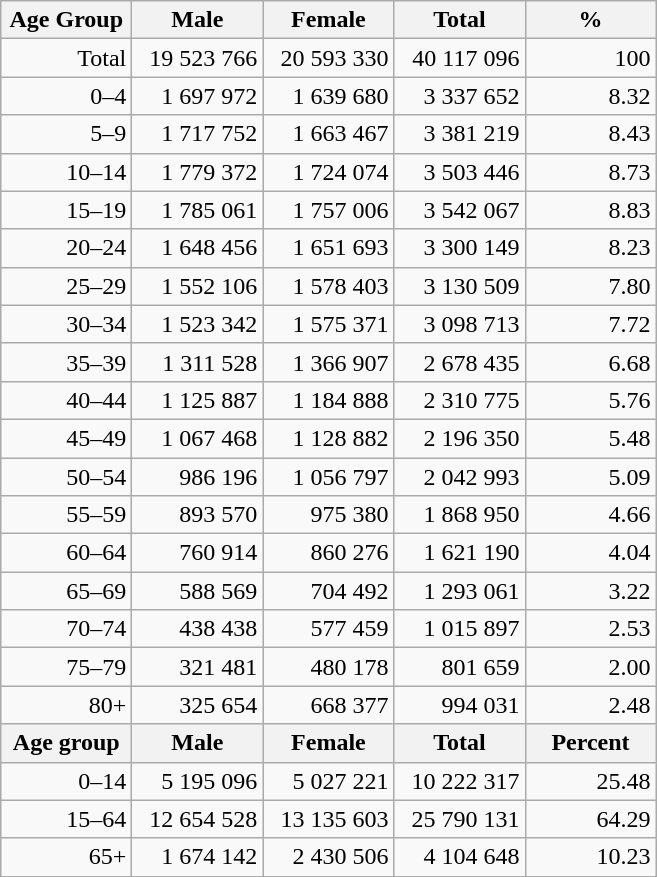<table class="wikitable">
<tr>
<th width="80pt">Age Group</th>
<th width="80pt">Male</th>
<th width="80pt">Female</th>
<th width="80pt">Total</th>
<th width="80pt">%</th>
</tr>
<tr>
<td align="right">Total</td>
<td align="right">19 523 766</td>
<td align="right">20 593 330</td>
<td align="right">40 117 096</td>
<td align="right">100</td>
</tr>
<tr>
<td align="right">0–4</td>
<td align="right">1 697 972</td>
<td align="right">1 639 680</td>
<td align="right">3 337 652</td>
<td align="right">8.32</td>
</tr>
<tr>
<td align="right">5–9</td>
<td align="right">1 717 752</td>
<td align="right">1 663 467</td>
<td align="right">3 381 219</td>
<td align="right">8.43</td>
</tr>
<tr>
<td align="right">10–14</td>
<td align="right">1 779 372</td>
<td align="right">1 724 074</td>
<td align="right">3 503 446</td>
<td align="right">8.73</td>
</tr>
<tr>
<td align="right">15–19</td>
<td align="right">1 785 061</td>
<td align="right">1 757 006</td>
<td align="right">3 542 067</td>
<td align="right">8.83</td>
</tr>
<tr>
<td align="right">20–24</td>
<td align="right">1 648 456</td>
<td align="right">1 651 693</td>
<td align="right">3 300 149</td>
<td align="right">8.23</td>
</tr>
<tr>
<td align="right">25–29</td>
<td align="right">1 552 106</td>
<td align="right">1 578 403</td>
<td align="right">3 130 509</td>
<td align="right">7.80</td>
</tr>
<tr>
<td align="right">30–34</td>
<td align="right">1 523 342</td>
<td align="right">1 575 371</td>
<td align="right">3 098 713</td>
<td align="right">7.72</td>
</tr>
<tr>
<td align="right">35–39</td>
<td align="right">1 311 528</td>
<td align="right">1 366 907</td>
<td align="right">2 678 435</td>
<td align="right">6.68</td>
</tr>
<tr>
<td align="right">40–44</td>
<td align="right">1 125 887</td>
<td align="right">1 184 888</td>
<td align="right">2 310 775</td>
<td align="right">5.76</td>
</tr>
<tr>
<td align="right">45–49</td>
<td align="right">1 067 468</td>
<td align="right">1 128 882</td>
<td align="right">2 196 350</td>
<td align="right">5.48</td>
</tr>
<tr>
<td align="right">50–54</td>
<td align="right">986 196</td>
<td align="right">1 056 797</td>
<td align="right">2 042 993</td>
<td align="right">5.09</td>
</tr>
<tr>
<td align="right">55–59</td>
<td align="right">893 570</td>
<td align="right">975 380</td>
<td align="right">1 868 950</td>
<td align="right">4.66</td>
</tr>
<tr>
<td align="right">60–64</td>
<td align="right">760 914</td>
<td align="right">860 276</td>
<td align="right">1 621 190</td>
<td align="right">4.04</td>
</tr>
<tr>
<td align="right">65–69</td>
<td align="right">588 569</td>
<td align="right">704 492</td>
<td align="right">1 293 061</td>
<td align="right">3.22</td>
</tr>
<tr>
<td align="right">70–74</td>
<td align="right">438 438</td>
<td align="right">577 459</td>
<td align="right">1 015 897</td>
<td align="right">2.53</td>
</tr>
<tr>
<td align="right">75–79</td>
<td align="right">321 481</td>
<td align="right">480 178</td>
<td align="right">801 659</td>
<td align="right">2.00</td>
</tr>
<tr>
<td align="right">80+</td>
<td align="right">325 654</td>
<td align="right">668 377</td>
<td align="right">994 031</td>
<td align="right">2.48</td>
</tr>
<tr>
<th width="50">Age group</th>
<th width="80pt">Male</th>
<th width="80">Female</th>
<th width="80">Total</th>
<th width="50">Percent</th>
</tr>
<tr>
<td align="right">0–14</td>
<td align="right">5 195 096</td>
<td align="right">5 027 221</td>
<td align="right">10 222 317</td>
<td align="right">25.48</td>
</tr>
<tr>
<td align="right">15–64</td>
<td align="right">12 654 528</td>
<td align="right">13 135 603</td>
<td align="right">25 790 131</td>
<td align="right">64.29</td>
</tr>
<tr>
<td align="right">65+</td>
<td align="right">1 674 142</td>
<td align="right">2 430 506</td>
<td align="right">4 104 648</td>
<td align="right">10.23</td>
</tr>
<tr>
</tr>
</table>
